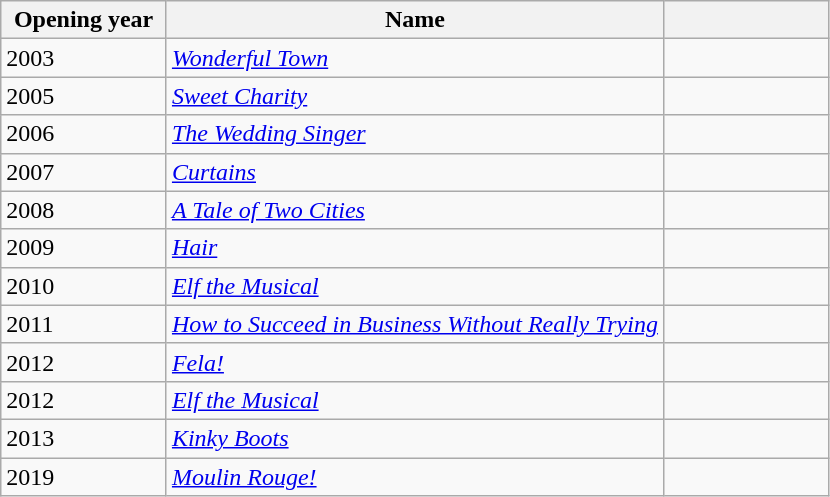<table class="wikitable sortable collapsible">
<tr>
<th width=20% scope="col">Opening year</th>
<th width=60% scope="col">Name</th>
<th width=20% scope="col"  class="unsortable"></th>
</tr>
<tr>
<td>2003</td>
<td><em><a href='#'>Wonderful Town</a></em></td>
<td></td>
</tr>
<tr>
<td>2005</td>
<td><em><a href='#'>Sweet Charity</a></em></td>
<td></td>
</tr>
<tr>
<td>2006</td>
<td><em><a href='#'>The Wedding Singer</a></em></td>
<td></td>
</tr>
<tr>
<td>2007</td>
<td><em><a href='#'>Curtains</a></em></td>
<td></td>
</tr>
<tr>
<td>2008</td>
<td><em><a href='#'>A Tale of Two Cities</a></em></td>
<td></td>
</tr>
<tr>
<td>2009</td>
<td><em><a href='#'>Hair</a></em></td>
<td></td>
</tr>
<tr>
<td>2010</td>
<td><em><a href='#'>Elf the Musical</a></em></td>
<td></td>
</tr>
<tr>
<td>2011</td>
<td><em><a href='#'>How to Succeed in Business Without Really Trying</a></em></td>
<td></td>
</tr>
<tr>
<td>2012</td>
<td><em><a href='#'>Fela!</a></em></td>
<td></td>
</tr>
<tr>
<td>2012</td>
<td><em><a href='#'>Elf the Musical</a></em></td>
<td></td>
</tr>
<tr>
<td>2013</td>
<td><em><a href='#'>Kinky Boots</a></em></td>
<td></td>
</tr>
<tr>
<td>2019</td>
<td><em><a href='#'>Moulin Rouge!</a></em></td>
<td></td>
</tr>
</table>
